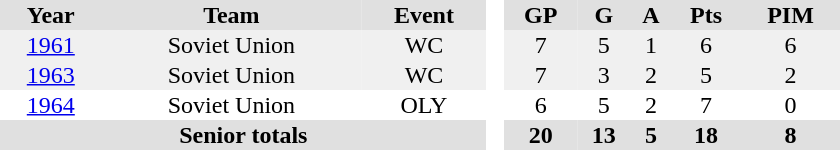<table border="0" cellpadding="1" cellspacing="0" style="text-align:center; width:35em">
<tr ALIGN="center" bgcolor="#e0e0e0">
<th>Year</th>
<th>Team</th>
<th>Event</th>
<th rowspan="99" bgcolor="#ffffff"> </th>
<th>GP</th>
<th>G</th>
<th>A</th>
<th>Pts</th>
<th>PIM</th>
</tr>
<tr bgcolor="#f0f0f0">
<td><a href='#'>1961</a></td>
<td>Soviet Union</td>
<td>WC</td>
<td>7</td>
<td>5</td>
<td>1</td>
<td>6</td>
<td>6</td>
</tr>
<tr bgcolor="#f0f0f0">
<td><a href='#'>1963</a></td>
<td>Soviet Union</td>
<td>WC</td>
<td>7</td>
<td>3</td>
<td>2</td>
<td>5</td>
<td>2</td>
</tr>
<tr>
<td><a href='#'>1964</a></td>
<td>Soviet Union</td>
<td>OLY</td>
<td>6</td>
<td>5</td>
<td>2</td>
<td>7</td>
<td>0</td>
</tr>
<tr bgcolor="#e0e0e0">
<th colspan=3>Senior totals</th>
<th>20</th>
<th>13</th>
<th>5</th>
<th>18</th>
<th>8</th>
</tr>
</table>
